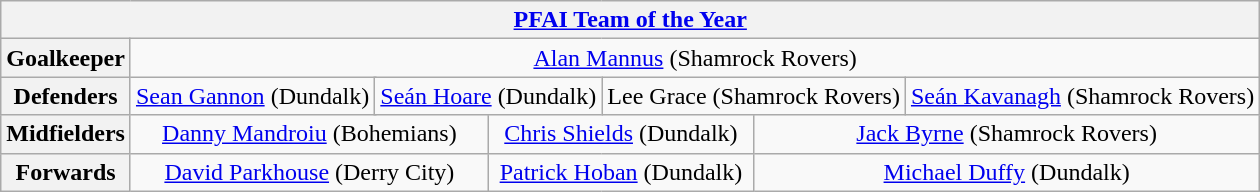<table class="wikitable" style="text-align:center">
<tr>
<th colspan="13"><a href='#'>PFAI Team of the Year</a></th>
</tr>
<tr>
<th>Goalkeeper</th>
<td colspan="12"> <a href='#'>Alan Mannus</a> (Shamrock Rovers)</td>
</tr>
<tr>
<th>Defenders</th>
<td colspan="3"> <a href='#'>Sean Gannon</a> (Dundalk)</td>
<td colspan="3"> <a href='#'>Seán Hoare</a> (Dundalk)</td>
<td colspan="3"> Lee Grace (Shamrock Rovers)</td>
<td colspan="3"> <a href='#'>Seán Kavanagh</a> (Shamrock Rovers)</td>
</tr>
<tr>
<th>Midfielders</th>
<td colspan="4"> <a href='#'>Danny Mandroiu</a> (Bohemians)</td>
<td colspan="4"> <a href='#'>Chris Shields</a> (Dundalk)</td>
<td colspan="4"> <a href='#'>Jack Byrne</a> (Shamrock Rovers)</td>
</tr>
<tr>
<th>Forwards</th>
<td colspan="4"> <a href='#'>David Parkhouse</a> (Derry City)</td>
<td colspan="4"> <a href='#'>Patrick Hoban</a> (Dundalk)</td>
<td colspan="4"> <a href='#'>Michael Duffy</a> (Dundalk)</td>
</tr>
</table>
